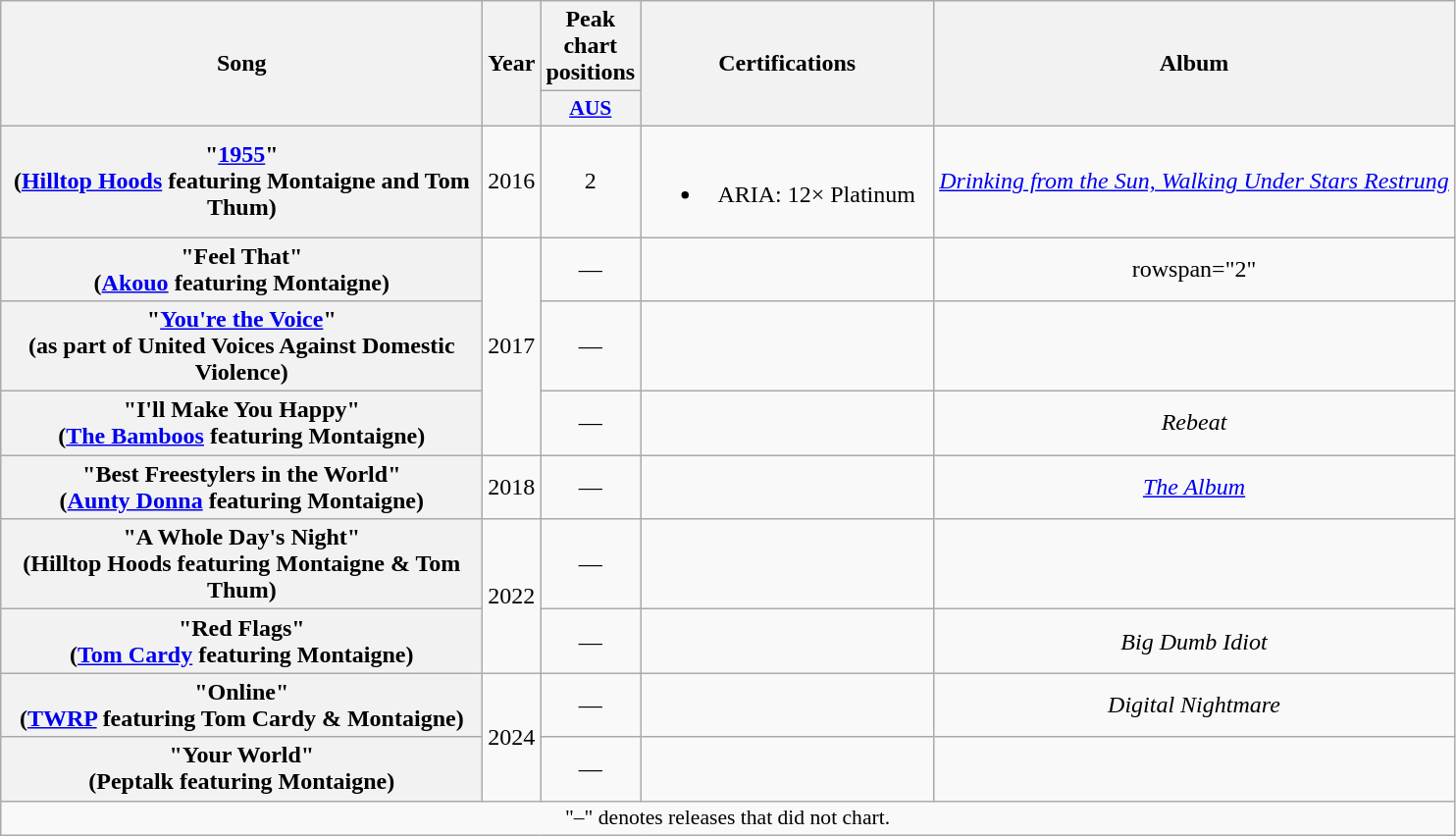<table class="wikitable plainrowheaders" style="text-align:center;">
<tr>
<th scope="col" rowspan="2" style="width:20em;">Song</th>
<th scope="col" rowspan="2">Year</th>
<th scope="col" colspan="1">Peak chart positions</th>
<th scope="col" rowspan="2" style="width:12em;">Certifications</th>
<th scope="col" rowspan="2">Album</th>
</tr>
<tr>
<th scope="col" style="width:2.5em;font-size:90%;"><a href='#'>AUS</a><br></th>
</tr>
<tr>
<th scope="row">"<a href='#'>1955</a>"<br><span>(<a href='#'>Hilltop Hoods</a> featuring Montaigne and Tom Thum)</span></th>
<td>2016</td>
<td>2</td>
<td><br><ul><li>ARIA: 12× Platinum</li></ul></td>
<td><em><a href='#'>Drinking from the Sun, Walking Under Stars Restrung</a></em></td>
</tr>
<tr>
<th scope="row">"Feel That"<br><span>(<a href='#'>Akouo</a> featuring Montaigne)</span></th>
<td rowspan="3">2017</td>
<td>—</td>
<td></td>
<td>rowspan="2" </td>
</tr>
<tr>
<th scope="row">"<a href='#'>You're the Voice</a>"<br><span>(as part of United Voices Against Domestic Violence)</span></th>
<td>—</td>
<td></td>
</tr>
<tr>
<th scope="row">"I'll Make You Happy"<br><span>(<a href='#'>The Bamboos</a> featuring Montaigne)</span></th>
<td>—</td>
<td></td>
<td><em>Rebeat</em></td>
</tr>
<tr>
<th scope="row">"Best Freestylers in the World"<br><span>(<a href='#'>Aunty Donna</a> featuring Montaigne)</span></th>
<td>2018</td>
<td>—</td>
<td></td>
<td><em><a href='#'>The Album</a></em></td>
</tr>
<tr>
<th scope="row">"A Whole Day's Night"<br><span>(Hilltop Hoods featuring Montaigne & Tom Thum)</span></th>
<td rowspan="2">2022</td>
<td>—</td>
<td></td>
<td></td>
</tr>
<tr>
<th scope="row">"Red Flags"<br><span>(<a href='#'>Tom Cardy</a> featuring Montaigne)</span></th>
<td>—</td>
<td></td>
<td><em>Big Dumb Idiot</em></td>
</tr>
<tr>
<th scope="row">"Online"<br><span>(<a href='#'>TWRP</a> featuring Tom Cardy & Montaigne)</span></th>
<td rowspan="2">2024</td>
<td>—</td>
<td></td>
<td><em>Digital Nightmare</em></td>
</tr>
<tr>
<th scope="row">"Your World"<br><span>(Peptalk featuring Montaigne)</span></th>
<td>—</td>
<td></td>
<td></td>
</tr>
<tr>
<td colspan="7" align="center" style="font-size:90%">"–" denotes releases that did not chart.</td>
</tr>
</table>
